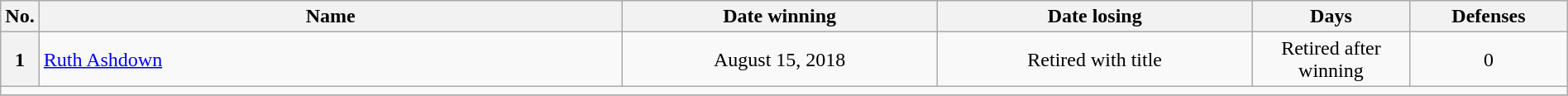<table class="wikitable" width=100%>
<tr>
<th style="width:1%;">No.</th>
<th style="width:37%;">Name</th>
<th style="width:20%;">Date winning</th>
<th style="width:20%;">Date losing</th>
<th data-sort-type="number" style="width:10%;">Days</th>
<th data-sort-type="number" style="width:10%;">Defenses</th>
</tr>
<tr align=center>
<th>1</th>
<td align=left> <a href='#'>Ruth Ashdown</a></td>
<td>August 15, 2018</td>
<td>Retired with title</td>
<td>Retired after winning</td>
<td>0</td>
</tr>
<tr>
<td colspan="6"></td>
</tr>
<tr>
</tr>
</table>
